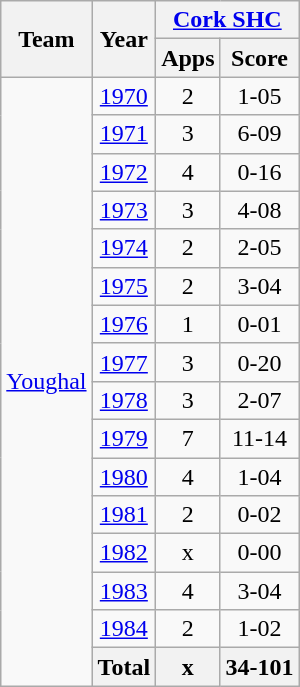<table class="wikitable" style="text-align:center">
<tr>
<th rowspan="2">Team</th>
<th rowspan="2">Year</th>
<th colspan="2"><a href='#'>Cork SHC</a></th>
</tr>
<tr>
<th>Apps</th>
<th>Score</th>
</tr>
<tr>
<td rowspan="16"><a href='#'>Youghal</a></td>
<td><a href='#'>1970</a></td>
<td>2</td>
<td>1-05</td>
</tr>
<tr>
<td><a href='#'>1971</a></td>
<td>3</td>
<td>6-09</td>
</tr>
<tr>
<td><a href='#'>1972</a></td>
<td>4</td>
<td>0-16</td>
</tr>
<tr>
<td><a href='#'>1973</a></td>
<td>3</td>
<td>4-08</td>
</tr>
<tr>
<td><a href='#'>1974</a></td>
<td>2</td>
<td>2-05</td>
</tr>
<tr>
<td><a href='#'>1975</a></td>
<td>2</td>
<td>3-04</td>
</tr>
<tr>
<td><a href='#'>1976</a></td>
<td>1</td>
<td>0-01</td>
</tr>
<tr>
<td><a href='#'>1977</a></td>
<td>3</td>
<td>0-20</td>
</tr>
<tr>
<td><a href='#'>1978</a></td>
<td>3</td>
<td>2-07</td>
</tr>
<tr>
<td><a href='#'>1979</a></td>
<td>7</td>
<td>11-14</td>
</tr>
<tr>
<td><a href='#'>1980</a></td>
<td>4</td>
<td>1-04</td>
</tr>
<tr>
<td><a href='#'>1981</a></td>
<td>2</td>
<td>0-02</td>
</tr>
<tr>
<td><a href='#'>1982</a></td>
<td>x</td>
<td>0-00</td>
</tr>
<tr>
<td><a href='#'>1983</a></td>
<td>4</td>
<td>3-04</td>
</tr>
<tr>
<td><a href='#'>1984</a></td>
<td>2</td>
<td>1-02</td>
</tr>
<tr>
<th>Total</th>
<th>x</th>
<th>34-101</th>
</tr>
</table>
